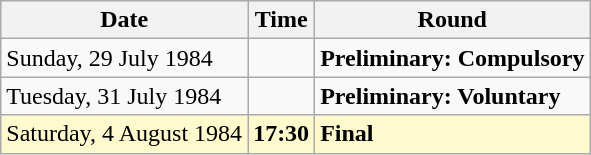<table class="wikitable">
<tr>
<th>Date</th>
<th>Time</th>
<th>Round</th>
</tr>
<tr>
<td>Sunday, 29 July 1984</td>
<td></td>
<td><strong>Preliminary: Compulsory</strong></td>
</tr>
<tr>
<td>Tuesday, 31 July 1984</td>
<td></td>
<td><strong>Preliminary: Voluntary</strong></td>
</tr>
<tr style=background:lemonchiffon>
<td>Saturday, 4 August 1984</td>
<td><strong>17:30</strong></td>
<td><strong>Final</strong></td>
</tr>
</table>
